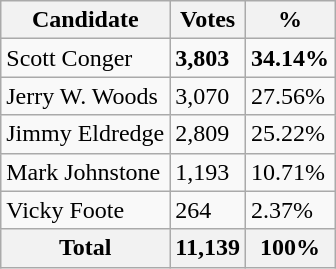<table class="wikitable">
<tr>
<th>Candidate</th>
<th>Votes</th>
<th>%</th>
</tr>
<tr>
<td>Scott Conger</td>
<td><strong>3,803</strong></td>
<td><strong>34.14%</strong></td>
</tr>
<tr>
<td>Jerry W. Woods</td>
<td>3,070</td>
<td>27.56%</td>
</tr>
<tr>
<td>Jimmy Eldredge</td>
<td>2,809</td>
<td>25.22%</td>
</tr>
<tr>
<td>Mark Johnstone</td>
<td>1,193</td>
<td>10.71%</td>
</tr>
<tr>
<td>Vicky Foote</td>
<td>264</td>
<td>2.37%</td>
</tr>
<tr>
<th>Total</th>
<th>11,139</th>
<th>100%</th>
</tr>
</table>
